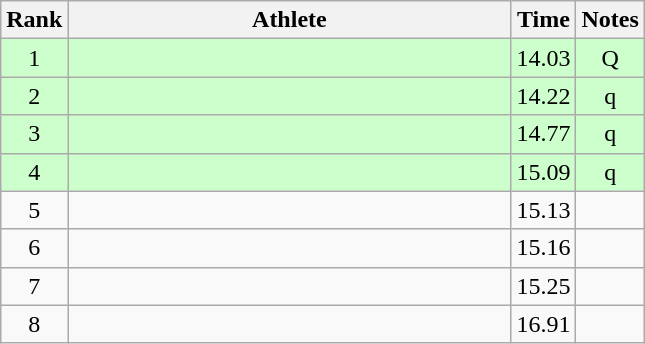<table class="wikitable" style="text-align:center">
<tr>
<th>Rank</th>
<th Style="width:18em">Athlete</th>
<th>Time</th>
<th>Notes</th>
</tr>
<tr style="background:#cfc">
<td>1</td>
<td style="text-align:left"></td>
<td>14.03</td>
<td>Q</td>
</tr>
<tr style="background:#cfc">
<td>2</td>
<td style="text-align:left"></td>
<td>14.22</td>
<td>q</td>
</tr>
<tr style="background:#cfc">
<td>3</td>
<td style="text-align:left"></td>
<td>14.77</td>
<td>q</td>
</tr>
<tr style="background:#cfc">
<td>4</td>
<td style="text-align:left"></td>
<td>15.09</td>
<td>q</td>
</tr>
<tr>
<td>5</td>
<td style="text-align:left"></td>
<td>15.13</td>
<td></td>
</tr>
<tr>
<td>6</td>
<td style="text-align:left"></td>
<td>15.16</td>
<td></td>
</tr>
<tr>
<td>7</td>
<td style="text-align:left"></td>
<td>15.25</td>
<td></td>
</tr>
<tr>
<td>8</td>
<td style="text-align:left"></td>
<td>16.91</td>
<td></td>
</tr>
</table>
